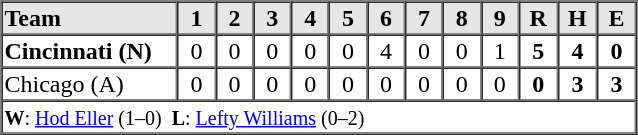<table border=1 cellspacing=0 width=425 style="margin-left:3em;">
<tr style="text-align:center; background-color:#e6e6e6;">
<th align=left width=125>Team</th>
<th width=25>1</th>
<th width=25>2</th>
<th width=25>3</th>
<th width=25>4</th>
<th width=25>5</th>
<th width=25>6</th>
<th width=25>7</th>
<th width=25>8</th>
<th width=25>9</th>
<th width=25>R</th>
<th width=25>H</th>
<th width=25>E</th>
</tr>
<tr style="text-align:center;">
<td align=left><strong>Cincinnati (N)</strong></td>
<td>0</td>
<td>0</td>
<td>0</td>
<td>0</td>
<td>0</td>
<td>4</td>
<td>0</td>
<td>0</td>
<td>1</td>
<td><strong>5</strong></td>
<td><strong>4</strong></td>
<td><strong>0</strong></td>
</tr>
<tr style="text-align:center;">
<td align=left>Chicago (A)</td>
<td>0</td>
<td>0</td>
<td>0</td>
<td>0</td>
<td>0</td>
<td>0</td>
<td>0</td>
<td>0</td>
<td>0</td>
<td><strong>0</strong></td>
<td><strong>3</strong></td>
<td><strong>3</strong></td>
</tr>
<tr style="text-align:left;">
<td colspan=13><small><strong>W</strong>: <a href='#'>Hod Eller</a> (1–0)  <strong>L</strong>: <a href='#'>Lefty Williams</a> (0–2)</small></td>
</tr>
</table>
